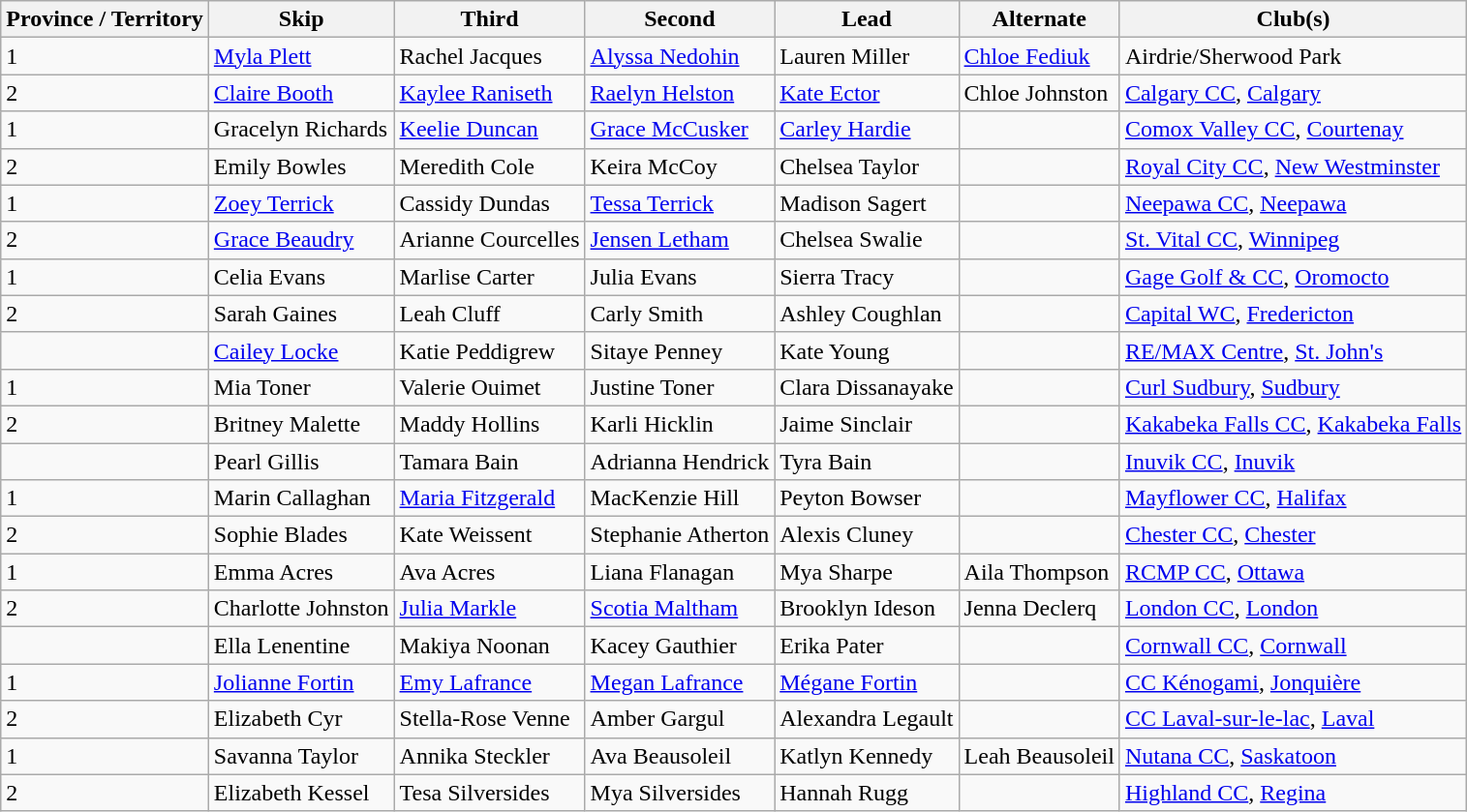<table class="wikitable">
<tr>
<th scope="col">Province / Territory</th>
<th scope="col">Skip</th>
<th scope="col">Third</th>
<th scope="col">Second</th>
<th scope="col">Lead</th>
<th scope="col">Alternate</th>
<th scope="col">Club(s)</th>
</tr>
<tr>
<td> 1</td>
<td><a href='#'>Myla Plett</a></td>
<td>Rachel Jacques</td>
<td><a href='#'>Alyssa Nedohin</a></td>
<td>Lauren Miller</td>
<td><a href='#'>Chloe Fediuk</a></td>
<td>Airdrie/Sherwood Park</td>
</tr>
<tr>
<td> 2</td>
<td><a href='#'>Claire Booth</a></td>
<td><a href='#'>Kaylee Raniseth</a></td>
<td><a href='#'>Raelyn Helston</a></td>
<td><a href='#'>Kate Ector</a></td>
<td>Chloe Johnston</td>
<td><a href='#'>Calgary CC</a>, <a href='#'>Calgary</a></td>
</tr>
<tr>
<td> 1</td>
<td>Gracelyn Richards</td>
<td><a href='#'>Keelie Duncan</a></td>
<td><a href='#'>Grace McCusker</a></td>
<td><a href='#'>Carley Hardie</a></td>
<td></td>
<td><a href='#'>Comox Valley CC</a>, <a href='#'>Courtenay</a></td>
</tr>
<tr>
<td> 2</td>
<td>Emily Bowles</td>
<td>Meredith Cole</td>
<td>Keira McCoy</td>
<td>Chelsea Taylor</td>
<td></td>
<td><a href='#'>Royal City CC</a>, <a href='#'>New Westminster</a></td>
</tr>
<tr>
<td> 1</td>
<td><a href='#'>Zoey Terrick</a></td>
<td>Cassidy Dundas</td>
<td><a href='#'>Tessa Terrick</a></td>
<td>Madison Sagert</td>
<td></td>
<td><a href='#'>Neepawa CC</a>, <a href='#'>Neepawa</a></td>
</tr>
<tr>
<td> 2</td>
<td><a href='#'>Grace Beaudry</a></td>
<td>Arianne Courcelles</td>
<td><a href='#'>Jensen Letham</a></td>
<td>Chelsea Swalie</td>
<td></td>
<td><a href='#'>St. Vital CC</a>, <a href='#'>Winnipeg</a></td>
</tr>
<tr>
<td> 1</td>
<td>Celia Evans</td>
<td>Marlise Carter</td>
<td>Julia Evans</td>
<td>Sierra Tracy</td>
<td></td>
<td><a href='#'>Gage Golf & CC</a>, <a href='#'>Oromocto</a></td>
</tr>
<tr>
<td> 2</td>
<td>Sarah Gaines</td>
<td>Leah Cluff</td>
<td>Carly Smith</td>
<td>Ashley Coughlan</td>
<td></td>
<td><a href='#'>Capital WC</a>, <a href='#'>Fredericton</a></td>
</tr>
<tr>
<td></td>
<td><a href='#'>Cailey Locke</a></td>
<td>Katie Peddigrew</td>
<td>Sitaye Penney</td>
<td>Kate Young</td>
<td></td>
<td><a href='#'>RE/MAX Centre</a>, <a href='#'>St. John's</a></td>
</tr>
<tr>
<td> 1</td>
<td>Mia Toner</td>
<td>Valerie Ouimet</td>
<td>Justine Toner</td>
<td>Clara Dissanayake</td>
<td></td>
<td><a href='#'>Curl Sudbury</a>, <a href='#'>Sudbury</a></td>
</tr>
<tr>
<td> 2</td>
<td>Britney Malette</td>
<td>Maddy Hollins</td>
<td>Karli Hicklin</td>
<td>Jaime Sinclair</td>
<td></td>
<td><a href='#'>Kakabeka Falls CC</a>, <a href='#'>Kakabeka Falls</a></td>
</tr>
<tr>
<td></td>
<td>Pearl Gillis</td>
<td>Tamara Bain</td>
<td>Adrianna Hendrick</td>
<td>Tyra Bain</td>
<td></td>
<td><a href='#'>Inuvik CC</a>, <a href='#'>Inuvik</a></td>
</tr>
<tr>
<td> 1</td>
<td>Marin Callaghan</td>
<td><a href='#'>Maria Fitzgerald</a></td>
<td>MacKenzie Hill</td>
<td>Peyton Bowser</td>
<td></td>
<td><a href='#'>Mayflower CC</a>, <a href='#'>Halifax</a></td>
</tr>
<tr>
<td> 2</td>
<td>Sophie Blades</td>
<td>Kate Weissent</td>
<td>Stephanie Atherton</td>
<td>Alexis Cluney</td>
<td></td>
<td><a href='#'>Chester CC</a>, <a href='#'>Chester</a></td>
</tr>
<tr>
<td> 1</td>
<td>Emma Acres</td>
<td>Ava Acres</td>
<td>Liana Flanagan</td>
<td>Mya Sharpe</td>
<td>Aila Thompson</td>
<td><a href='#'>RCMP CC</a>, <a href='#'>Ottawa</a></td>
</tr>
<tr>
<td> 2</td>
<td>Charlotte Johnston</td>
<td><a href='#'>Julia Markle</a></td>
<td><a href='#'>Scotia Maltham</a></td>
<td>Brooklyn Ideson</td>
<td>Jenna Declerq</td>
<td><a href='#'>London CC</a>, <a href='#'>London</a></td>
</tr>
<tr>
<td></td>
<td>Ella Lenentine</td>
<td>Makiya Noonan</td>
<td>Kacey Gauthier</td>
<td>Erika Pater</td>
<td></td>
<td><a href='#'>Cornwall CC</a>, <a href='#'>Cornwall</a></td>
</tr>
<tr>
<td> 1</td>
<td><a href='#'>Jolianne Fortin</a></td>
<td><a href='#'>Emy Lafrance</a></td>
<td><a href='#'>Megan Lafrance</a></td>
<td><a href='#'>Mégane Fortin</a></td>
<td></td>
<td><a href='#'>CC Kénogami</a>, <a href='#'>Jonquière</a></td>
</tr>
<tr>
<td> 2</td>
<td>Elizabeth Cyr</td>
<td>Stella-Rose Venne</td>
<td>Amber Gargul</td>
<td>Alexandra Legault</td>
<td></td>
<td><a href='#'>CC Laval-sur-le-lac</a>, <a href='#'>Laval</a></td>
</tr>
<tr>
<td> 1</td>
<td>Savanna Taylor</td>
<td>Annika Steckler</td>
<td>Ava Beausoleil</td>
<td>Katlyn Kennedy</td>
<td>Leah Beausoleil</td>
<td><a href='#'>Nutana CC</a>, <a href='#'>Saskatoon</a></td>
</tr>
<tr>
<td> 2</td>
<td>Elizabeth Kessel</td>
<td>Tesa Silversides</td>
<td>Mya Silversides</td>
<td>Hannah Rugg</td>
<td></td>
<td><a href='#'>Highland CC</a>, <a href='#'>Regina</a></td>
</tr>
</table>
